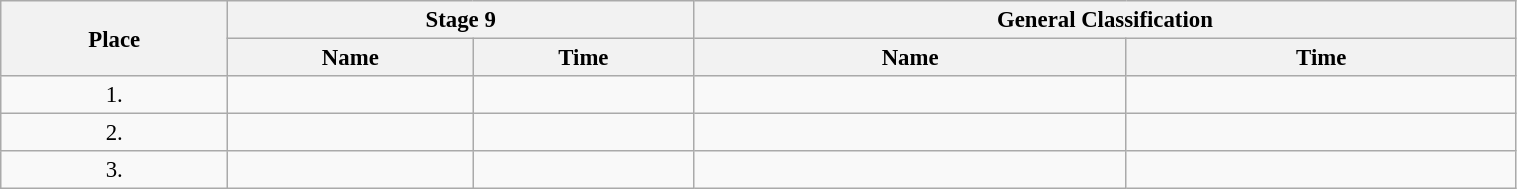<table class=wikitable style="font-size:95%" width="80%">
<tr>
<th rowspan="2">Place</th>
<th colspan="2">Stage 9</th>
<th colspan="2">General Classification</th>
</tr>
<tr>
<th>Name</th>
<th>Time</th>
<th>Name</th>
<th>Time</th>
</tr>
<tr>
<td align="center">1.</td>
<td></td>
<td></td>
<td></td>
<td></td>
</tr>
<tr>
<td align="center">2.</td>
<td></td>
<td></td>
<td></td>
<td></td>
</tr>
<tr>
<td align="center">3.</td>
<td></td>
<td></td>
<td></td>
<td></td>
</tr>
</table>
